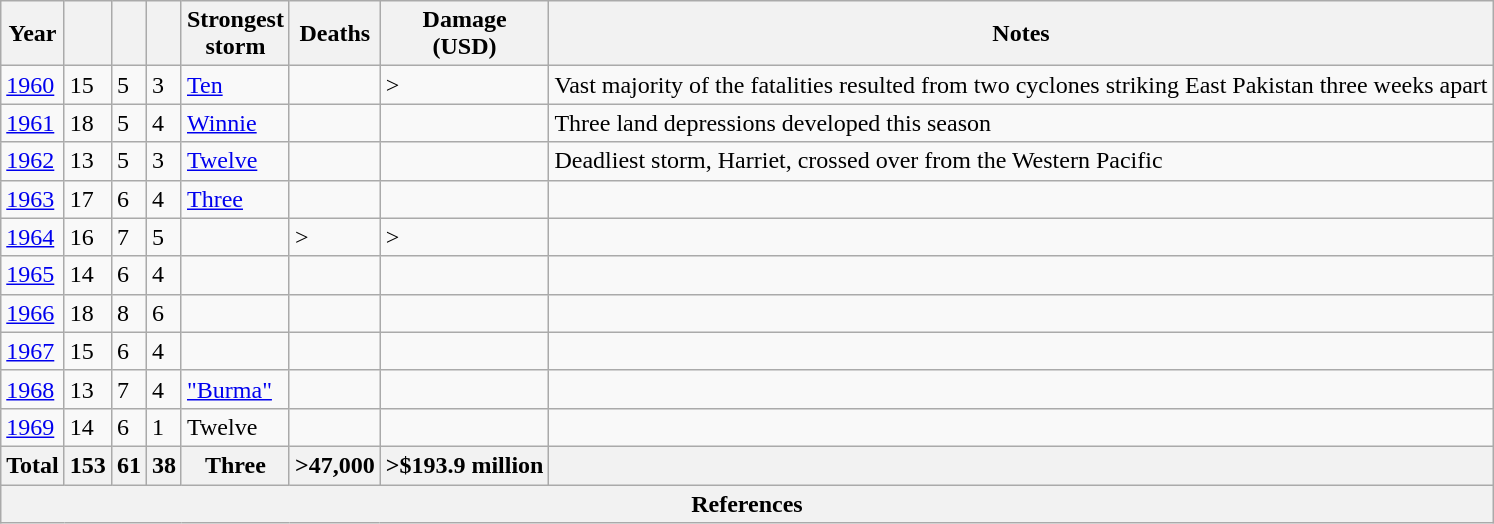<table class="wikitable sortable">
<tr>
<th>Year</th>
<th></th>
<th></th>
<th></th>
<th>Strongest<br>storm</th>
<th>Deaths</th>
<th>Damage<br>(USD)</th>
<th>Notes</th>
</tr>
<tr>
<td><a href='#'>1960</a></td>
<td>15</td>
<td>5</td>
<td>3</td>
<td> <a href='#'>Ten</a></td>
<td></td>
<td>></td>
<td>Vast majority of the fatalities resulted from two cyclones striking East Pakistan three weeks apart</td>
</tr>
<tr>
<td><a href='#'>1961</a></td>
<td>18</td>
<td>5</td>
<td>4</td>
<td> <a href='#'>Winnie</a></td>
<td></td>
<td></td>
<td>Three land depressions developed this season</td>
</tr>
<tr>
<td><a href='#'>1962</a></td>
<td>13</td>
<td>5</td>
<td>3</td>
<td> <a href='#'>Twelve</a></td>
<td></td>
<td></td>
<td>Deadliest storm, Harriet, crossed over from the Western Pacific</td>
</tr>
<tr>
<td><a href='#'>1963</a></td>
<td>17</td>
<td>6</td>
<td>4</td>
<td> <a href='#'>Three</a></td>
<td></td>
<td></td>
<td></td>
</tr>
<tr>
<td><a href='#'>1964</a></td>
<td>16</td>
<td>7</td>
<td>5</td>
<td></td>
<td>></td>
<td>></td>
<td></td>
</tr>
<tr>
<td><a href='#'>1965</a></td>
<td>14</td>
<td>6</td>
<td>4</td>
<td></td>
<td></td>
<td></td>
<td></td>
</tr>
<tr>
<td><a href='#'>1966</a></td>
<td>18</td>
<td>8</td>
<td>6</td>
<td></td>
<td></td>
<td></td>
<td></td>
</tr>
<tr>
<td><a href='#'>1967</a></td>
<td>15</td>
<td>6</td>
<td>4</td>
<td></td>
<td></td>
<td></td>
<td></td>
</tr>
<tr>
<td><a href='#'>1968</a></td>
<td>13</td>
<td>7</td>
<td>4</td>
<td> <a href='#'>"Burma"</a></td>
<td></td>
<td></td>
<td></td>
</tr>
<tr>
<td><a href='#'>1969</a></td>
<td>14</td>
<td>6</td>
<td>1</td>
<td> Twelve</td>
<td></td>
<td></td>
<td></td>
</tr>
<tr>
<th>Total</th>
<th>153</th>
<th>61</th>
<th>38</th>
<th>Three</th>
<th>>47,000</th>
<th>>$193.9 million</th>
<th></th>
</tr>
<tr class="unsortable">
<th colspan="8">References</th>
</tr>
</table>
